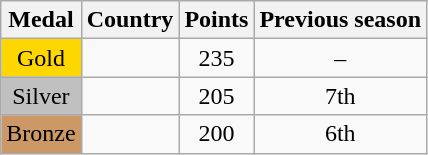<table class="wikitable">
<tr>
<th><strong>Medal</strong></th>
<th><strong>Country</strong></th>
<th><strong>Points</strong></th>
<th><strong>Previous season</strong></th>
</tr>
<tr align="center">
<td bgcolor="gold">Gold</td>
<td align="left"></td>
<td>235</td>
<td>–</td>
</tr>
<tr align="center">
<td bgcolor="silver">Silver</td>
<td align="left"></td>
<td>205</td>
<td>7th</td>
</tr>
<tr align="center">
<td bgcolor="CC9966">Bronze</td>
<td align="left"></td>
<td>200</td>
<td>6th</td>
</tr>
</table>
